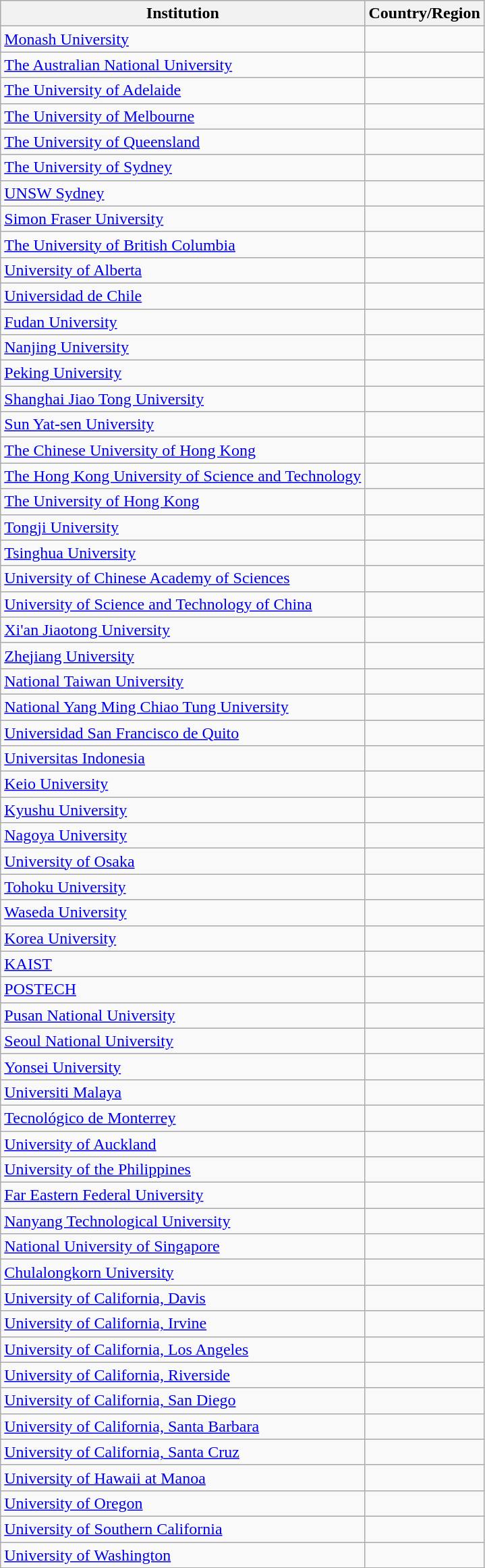<table class="wikitable sortable">
<tr>
<th>Institution</th>
<th>Country/Region</th>
</tr>
<tr>
<td><a href='#'>Monash University</a></td>
<td></td>
</tr>
<tr>
<td><a href='#'>The Australian National University</a></td>
<td></td>
</tr>
<tr>
<td><a href='#'>The University of Adelaide</a></td>
<td></td>
</tr>
<tr>
<td><a href='#'>The University of Melbourne</a></td>
<td></td>
</tr>
<tr>
<td><a href='#'>The University of Queensland</a></td>
<td></td>
</tr>
<tr>
<td><a href='#'>The University of Sydney</a></td>
<td></td>
</tr>
<tr>
<td><a href='#'>UNSW Sydney</a></td>
<td></td>
</tr>
<tr>
<td><a href='#'>Simon Fraser University</a></td>
<td></td>
</tr>
<tr>
<td><a href='#'>The University of British Columbia</a></td>
<td></td>
</tr>
<tr>
<td><a href='#'>University of Alberta</a></td>
<td></td>
</tr>
<tr>
<td><a href='#'>Universidad de Chile</a></td>
<td></td>
</tr>
<tr>
<td><a href='#'>Fudan University</a></td>
<td></td>
</tr>
<tr>
<td><a href='#'>Nanjing University</a></td>
<td></td>
</tr>
<tr>
<td><a href='#'>Peking University</a></td>
<td></td>
</tr>
<tr>
<td><a href='#'>Shanghai Jiao Tong University</a></td>
<td></td>
</tr>
<tr>
<td><a href='#'>Sun Yat-sen University</a></td>
<td></td>
</tr>
<tr>
<td><a href='#'>The Chinese University of Hong Kong</a></td>
<td></td>
</tr>
<tr>
<td><a href='#'>The Hong Kong University of Science and Technology</a></td>
<td></td>
</tr>
<tr>
<td><a href='#'>The University of Hong Kong</a></td>
<td></td>
</tr>
<tr>
<td><a href='#'>Tongji University</a></td>
<td></td>
</tr>
<tr>
<td><a href='#'>Tsinghua University</a></td>
<td></td>
</tr>
<tr>
<td><a href='#'>University of Chinese Academy of Sciences</a></td>
<td></td>
</tr>
<tr>
<td><a href='#'>University of Science and Technology of China</a></td>
<td></td>
</tr>
<tr>
<td><a href='#'>Xi'an Jiaotong University</a></td>
<td></td>
</tr>
<tr>
<td><a href='#'>Zhejiang University</a></td>
<td></td>
</tr>
<tr>
<td><a href='#'>National Taiwan University</a></td>
<td></td>
</tr>
<tr>
<td><a href='#'>National Yang Ming Chiao Tung University</a></td>
<td></td>
</tr>
<tr>
<td><a href='#'>Universidad San Francisco de Quito</a></td>
<td></td>
</tr>
<tr>
<td><a href='#'>Universitas Indonesia</a></td>
<td></td>
</tr>
<tr>
<td><a href='#'>Keio University</a></td>
<td></td>
</tr>
<tr>
<td><a href='#'>Kyushu University</a></td>
<td></td>
</tr>
<tr>
<td><a href='#'>Nagoya University</a></td>
<td></td>
</tr>
<tr>
<td><a href='#'>University of Osaka</a></td>
<td></td>
</tr>
<tr>
<td><a href='#'>Tohoku University</a></td>
<td></td>
</tr>
<tr>
<td><a href='#'>Waseda University</a></td>
<td></td>
</tr>
<tr>
<td><a href='#'>Korea University</a></td>
<td></td>
</tr>
<tr>
<td><a href='#'>KAIST</a></td>
<td></td>
</tr>
<tr>
<td><a href='#'>POSTECH</a></td>
<td></td>
</tr>
<tr>
<td><a href='#'>Pusan National University</a></td>
<td></td>
</tr>
<tr>
<td><a href='#'>Seoul National University</a></td>
<td></td>
</tr>
<tr>
<td><a href='#'>Yonsei University</a></td>
<td></td>
</tr>
<tr>
<td><a href='#'>Universiti Malaya</a></td>
<td></td>
</tr>
<tr>
<td><a href='#'>Tecnológico de Monterrey</a></td>
<td></td>
</tr>
<tr>
<td><a href='#'>University of Auckland</a></td>
<td></td>
</tr>
<tr>
<td><a href='#'>University of the Philippines</a></td>
<td></td>
</tr>
<tr>
<td><a href='#'>Far Eastern Federal University</a></td>
<td></td>
</tr>
<tr>
<td><a href='#'>Nanyang Technological University</a></td>
<td></td>
</tr>
<tr>
<td><a href='#'>National University of Singapore</a></td>
<td></td>
</tr>
<tr>
<td><a href='#'>Chulalongkorn University</a></td>
<td></td>
</tr>
<tr>
<td><a href='#'>University of California, Davis</a></td>
<td></td>
</tr>
<tr>
<td><a href='#'>University of California, Irvine</a></td>
<td></td>
</tr>
<tr>
<td><a href='#'>University of California, Los Angeles</a></td>
<td></td>
</tr>
<tr>
<td><a href='#'>University of California, Riverside</a></td>
<td></td>
</tr>
<tr>
<td><a href='#'>University of California, San Diego</a></td>
<td></td>
</tr>
<tr>
<td><a href='#'>University of California, Santa Barbara</a></td>
<td></td>
</tr>
<tr>
<td><a href='#'>University of California, Santa Cruz</a></td>
<td></td>
</tr>
<tr>
<td><a href='#'>University of Hawaii at Manoa</a></td>
<td></td>
</tr>
<tr>
<td><a href='#'>University of Oregon</a></td>
<td></td>
</tr>
<tr>
<td><a href='#'>University of Southern California</a></td>
<td></td>
</tr>
<tr>
<td><a href='#'>University of Washington</a></td>
<td></td>
</tr>
</table>
